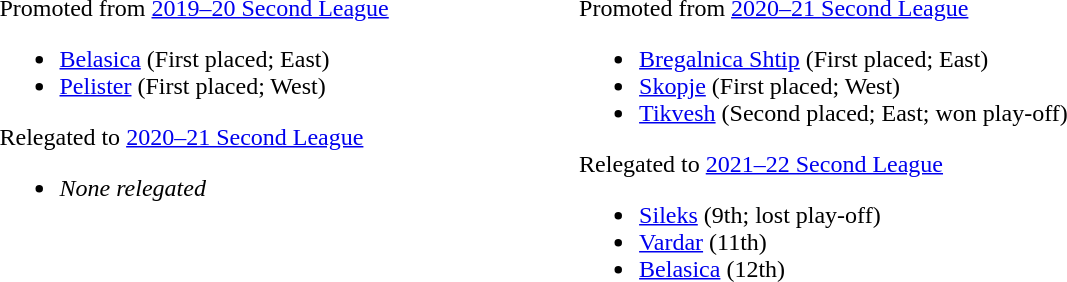<table style="border:0;width:69%;">
<tr style="vertical-align:top;">
<td><br>Promoted from <a href='#'>2019–20 Second League</a><ul><li><a href='#'>Belasica</a> (First placed; East)</li><li><a href='#'>Pelister</a> (First placed; West)</li></ul>Relegated to <a href='#'>2020–21 Second League</a><ul><li><em>None relegated</em></li></ul></td>
<td><br>Promoted from <a href='#'>2020–21 Second League</a><ul><li><a href='#'>Bregalnica Shtip</a> (First placed; East)</li><li><a href='#'>Skopje</a> (First placed; West)</li><li><a href='#'>Tikvesh</a> (Second placed; East; won play-off)</li></ul>Relegated to <a href='#'>2021–22 Second League</a><ul><li><a href='#'>Sileks</a> (9th; lost play-off)</li><li><a href='#'>Vardar</a> (11th)</li><li><a href='#'>Belasica</a> (12th)</li></ul></td>
</tr>
</table>
